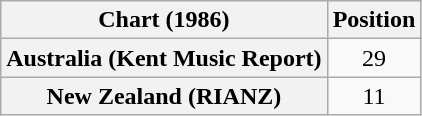<table class="wikitable plainrowheaders" style="text-align:center">
<tr>
<th>Chart (1986)</th>
<th>Position</th>
</tr>
<tr>
<th scope="row">Australia (Kent Music Report)</th>
<td>29</td>
</tr>
<tr>
<th scope="row">New Zealand (RIANZ)</th>
<td>11</td>
</tr>
</table>
